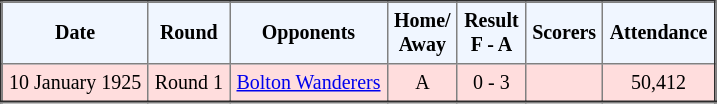<table border="2" cellpadding="4" style="border-collapse:collapse; text-align:center; font-size:smaller;">
<tr style="background:#f0f6ff;">
<th><strong>Date</strong></th>
<th><strong>Round</strong></th>
<th><strong>Opponents</strong></th>
<th><strong>Home/<br>Away</strong></th>
<th><strong>Result<br>F - A</strong></th>
<th><strong>Scorers</strong></th>
<th><strong>Attendance</strong></th>
</tr>
<tr bgcolor="#ffdddd">
<td>10 January 1925</td>
<td>Round 1</td>
<td><a href='#'>Bolton Wanderers</a></td>
<td>A</td>
<td>0 - 3</td>
<td></td>
<td>50,412</td>
</tr>
</table>
